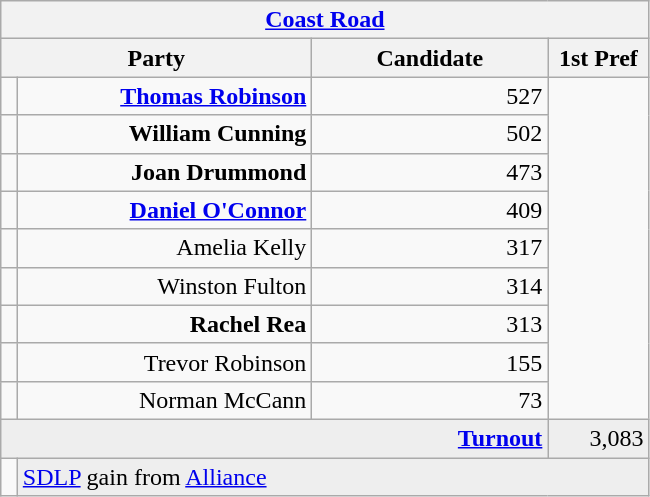<table class="wikitable">
<tr>
<th colspan="4" align="center"><a href='#'>Coast Road</a></th>
</tr>
<tr>
<th colspan="2" align="center" width=200>Party</th>
<th width=150>Candidate</th>
<th width=60>1st Pref</th>
</tr>
<tr>
<td></td>
<td align="right"><strong><a href='#'>Thomas Robinson</a></strong></td>
<td align="right">527</td>
</tr>
<tr>
<td></td>
<td align="right"><strong>William Cunning</strong></td>
<td align="right">502</td>
</tr>
<tr>
<td></td>
<td align="right"><strong>Joan Drummond</strong></td>
<td align="right">473</td>
</tr>
<tr>
<td></td>
<td align="right"><strong><a href='#'>Daniel O'Connor</a></strong></td>
<td align="right">409</td>
</tr>
<tr>
<td></td>
<td align="right">Amelia Kelly</td>
<td align="right">317</td>
</tr>
<tr>
<td></td>
<td align="right">Winston Fulton</td>
<td align="right">314</td>
</tr>
<tr>
<td></td>
<td align="right"><strong>Rachel Rea</strong></td>
<td align="right">313</td>
</tr>
<tr>
<td></td>
<td align="right">Trevor Robinson</td>
<td align="right">155</td>
</tr>
<tr>
<td></td>
<td align="right">Norman McCann</td>
<td align="right">73</td>
</tr>
<tr bgcolor="EEEEEE">
<td colspan=3 align="right"><strong><a href='#'>Turnout</a></strong></td>
<td align="right">3,083</td>
</tr>
<tr>
<td bgcolor=></td>
<td colspan=3 bgcolor="EEEEEE"><a href='#'>SDLP</a> gain from <a href='#'>Alliance</a></td>
</tr>
</table>
